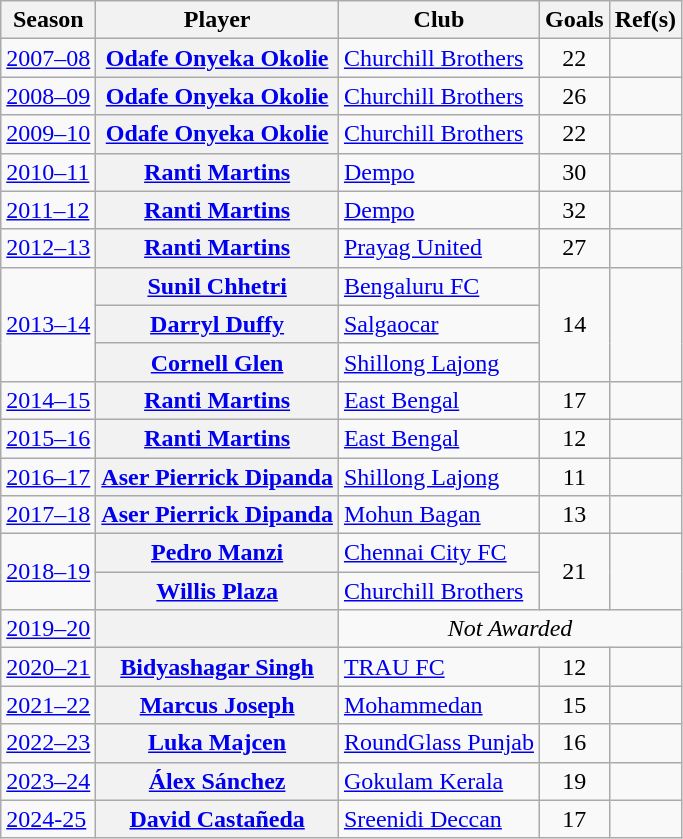<table class="wikitable sortable plainrowheaders">
<tr>
<th scope="col">Season</th>
<th scope="col">Player</th>
<th scope="col">Club</th>
<th scope="col">Goals</th>
<th scope="col" class="unsortable">Ref(s)</th>
</tr>
<tr>
<td><a href='#'>2007–08</a></td>
<th scope="row"> <a href='#'>Odafe Onyeka Okolie</a></th>
<td><a href='#'>Churchill Brothers</a></td>
<td style="text-align:center">22</td>
<td style="text-align:center"></td>
</tr>
<tr>
<td><a href='#'>2008–09</a></td>
<th scope="row"> <a href='#'>Odafe Onyeka Okolie</a></th>
<td><a href='#'>Churchill Brothers</a></td>
<td style="text-align:center">26</td>
<td style="text-align:center"></td>
</tr>
<tr>
<td><a href='#'>2009–10</a></td>
<th scope="row"> <a href='#'>Odafe Onyeka Okolie</a></th>
<td><a href='#'>Churchill Brothers</a></td>
<td style="text-align:center">22</td>
<td style="text-align:center"></td>
</tr>
<tr>
<td><a href='#'>2010–11</a></td>
<th scope="row"> <a href='#'>Ranti Martins</a></th>
<td><a href='#'>Dempo</a></td>
<td style="text-align:center">30</td>
<td style="text-align:center"></td>
</tr>
<tr>
<td><a href='#'>2011–12</a></td>
<th scope="row"> <a href='#'>Ranti Martins</a></th>
<td><a href='#'>Dempo</a></td>
<td style="text-align:center">32</td>
<td style="text-align:center"></td>
</tr>
<tr>
<td><a href='#'>2012–13</a></td>
<th scope="row"> <a href='#'>Ranti Martins</a></th>
<td><a href='#'>Prayag United</a></td>
<td style="text-align:center">27</td>
<td style="text-align:center"></td>
</tr>
<tr>
<td rowspan="3"><a href='#'>2013–14</a></td>
<th scope="row"> <a href='#'>Sunil Chhetri</a></th>
<td><a href='#'>Bengaluru FC</a></td>
<td rowspan="3" style="text-align:center">14</td>
<td rowspan="3" style="text-align:center"></td>
</tr>
<tr>
<th scope="row"> <a href='#'>Darryl Duffy</a></th>
<td><a href='#'>Salgaocar</a></td>
</tr>
<tr>
<th scope="row"> <a href='#'>Cornell Glen</a></th>
<td><a href='#'>Shillong Lajong</a></td>
</tr>
<tr>
<td><a href='#'>2014–15</a></td>
<th scope="row"> <a href='#'>Ranti Martins</a></th>
<td><a href='#'>East Bengal</a></td>
<td style="text-align:center">17</td>
<td style="text-align:center"></td>
</tr>
<tr>
<td><a href='#'>2015–16</a></td>
<th scope="row"> <a href='#'>Ranti Martins</a></th>
<td><a href='#'>East Bengal</a></td>
<td style="text-align:center">12</td>
<td style="text-align:center"></td>
</tr>
<tr>
<td><a href='#'>2016–17</a></td>
<th scope="row"> <a href='#'>Aser Pierrick Dipanda</a></th>
<td><a href='#'>Shillong Lajong</a></td>
<td style="text-align:center">11</td>
<td style="text-align:center"></td>
</tr>
<tr>
<td><a href='#'>2017–18</a></td>
<th scope="row"> <a href='#'>Aser Pierrick Dipanda</a></th>
<td><a href='#'>Mohun Bagan</a></td>
<td style="text-align:center">13</td>
<td style="text-align:center"></td>
</tr>
<tr>
<td rowspan="2"><a href='#'>2018–19</a></td>
<th scope="row" align="left"> <a href='#'>Pedro Manzi</a></th>
<td align="left"><a href='#'>Chennai City FC</a></td>
<td rowspan="2" style="text-align:center">21</td>
<td rowspan="2" style="text-align:center"></td>
</tr>
<tr>
<th scope="row" align="left"> <a href='#'>Willis Plaza</a></th>
<td align="left"><a href='#'>Churchill Brothers</a></td>
</tr>
<tr>
<td><a href='#'>2019–20</a></td>
<th></th>
<td colspan="3" style="text-align:center"><em>Not Awarded</em></td>
</tr>
<tr>
<td><a href='#'>2020–21</a></td>
<th scope="row" align="left"> <a href='#'>Bidyashagar Singh</a></th>
<td align="left"><a href='#'>TRAU FC</a></td>
<td style="text-align:center">12</td>
<td style="text-align:center"></td>
</tr>
<tr>
<td><a href='#'>2021–22</a></td>
<th scope="row" align="left"> <a href='#'>Marcus Joseph</a></th>
<td align="left"><a href='#'>Mohammedan</a></td>
<td style="text-align:center">15</td>
<td style="text-align:center"></td>
</tr>
<tr>
<td><a href='#'>2022–23</a></td>
<th scope=row align=left> <a href='#'>Luka Majcen</a></th>
<td align=left><a href='#'>RoundGlass Punjab</a></td>
<td align=center>16</td>
<td></td>
</tr>
<tr>
<td><a href='#'>2023–24</a></td>
<th scope=row align=left> <a href='#'>Álex Sánchez</a></th>
<td align=left><a href='#'>Gokulam Kerala</a></td>
<td align=center>19</td>
<td></td>
</tr>
<tr>
<td><a href='#'>2024-25</a></td>
<th scope="row" align="left"> <a href='#'>David Castañeda</a></th>
<td align="left"><a href='#'>Sreenidi Deccan</a></td>
<td style="text-align:center">17</td>
<td></td>
</tr>
</table>
